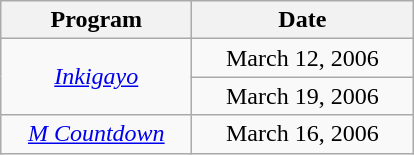<table class="wikitable plainrowheaders" style="text-align:center">
<tr>
<th width="120">Program</th>
<th width="140">Date</th>
</tr>
<tr>
<td rowspan="2"><em><a href='#'>Inkigayo</a></em></td>
<td>March 12, 2006</td>
</tr>
<tr>
<td>March 19, 2006</td>
</tr>
<tr>
<td><em><a href='#'>M Countdown</a></em></td>
<td>March 16, 2006</td>
</tr>
</table>
